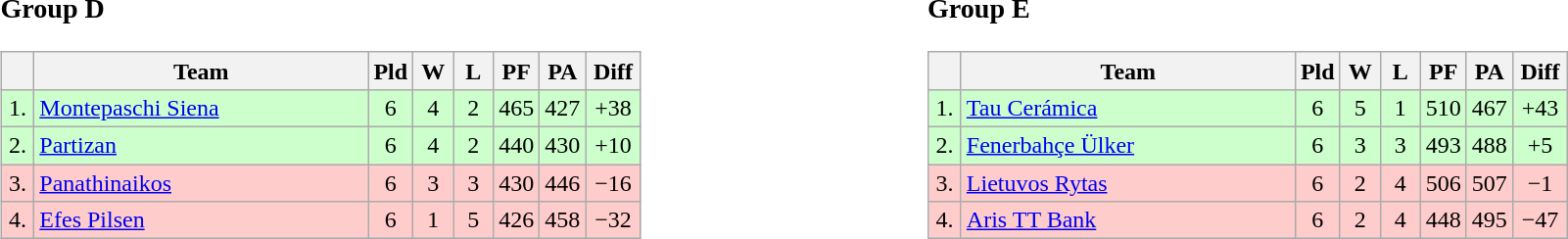<table>
<tr>
<td style="vertical-align:top; width:33%;"><br><h3>Group D</h3><table class=wikitable style="text-align:center">
<tr>
<th width=15></th>
<th width=220>Team</th>
<th width=20>Pld</th>
<th width=20>W</th>
<th width=20>L</th>
<th width=20>PF</th>
<th width=20>PA</th>
<th width=30>Diff</th>
</tr>
<tr style="background: #ccffcc;">
<td>1.</td>
<td align=left> <a href='#'>Montepaschi Siena</a></td>
<td>6</td>
<td>4</td>
<td>2</td>
<td>465</td>
<td>427</td>
<td>+38</td>
</tr>
<tr style="background: #ccffcc;">
<td>2.</td>
<td align=left> <a href='#'>Partizan</a></td>
<td>6</td>
<td>4</td>
<td>2</td>
<td>440</td>
<td>430</td>
<td>+10</td>
</tr>
<tr style="background: #ffcccc;">
<td>3.</td>
<td align=left> <a href='#'>Panathinaikos</a></td>
<td>6</td>
<td>3</td>
<td>3</td>
<td>430</td>
<td>446</td>
<td>−16</td>
</tr>
<tr style="background: #ffcccc;">
<td>4.</td>
<td align=left> <a href='#'>Efes Pilsen</a></td>
<td>6</td>
<td>1</td>
<td>5</td>
<td>426</td>
<td>458</td>
<td>−32</td>
</tr>
</table>
</td>
<td style="vertical-align:top; width:33%;"><br><h3>Group E</h3><table class=wikitable style="text-align:center">
<tr>
<th width=15></th>
<th width=220>Team</th>
<th width=20>Pld</th>
<th width=20>W</th>
<th width=20>L</th>
<th width=20>PF</th>
<th width=20>PA</th>
<th width=30>Diff</th>
</tr>
<tr style="background: #ccffcc;">
<td>1.</td>
<td align=left> <a href='#'>Tau Cerámica</a></td>
<td>6</td>
<td>5</td>
<td>1</td>
<td>510</td>
<td>467</td>
<td>+43</td>
</tr>
<tr style="background: #ccffcc;">
<td>2.</td>
<td align=left> <a href='#'>Fenerbahçe Ülker</a></td>
<td>6</td>
<td>3</td>
<td>3</td>
<td>493</td>
<td>488</td>
<td>+5</td>
</tr>
<tr style="background: #ffcccc;">
<td>3.</td>
<td align=left> <a href='#'>Lietuvos Rytas</a></td>
<td>6</td>
<td>2</td>
<td>4</td>
<td>506</td>
<td>507</td>
<td>−1</td>
</tr>
<tr style="background: #ffcccc;">
<td>4.</td>
<td align=left> <a href='#'>Aris TT Bank</a></td>
<td>6</td>
<td>2</td>
<td>4</td>
<td>448</td>
<td>495</td>
<td>−47</td>
</tr>
</table>
</td>
</tr>
</table>
